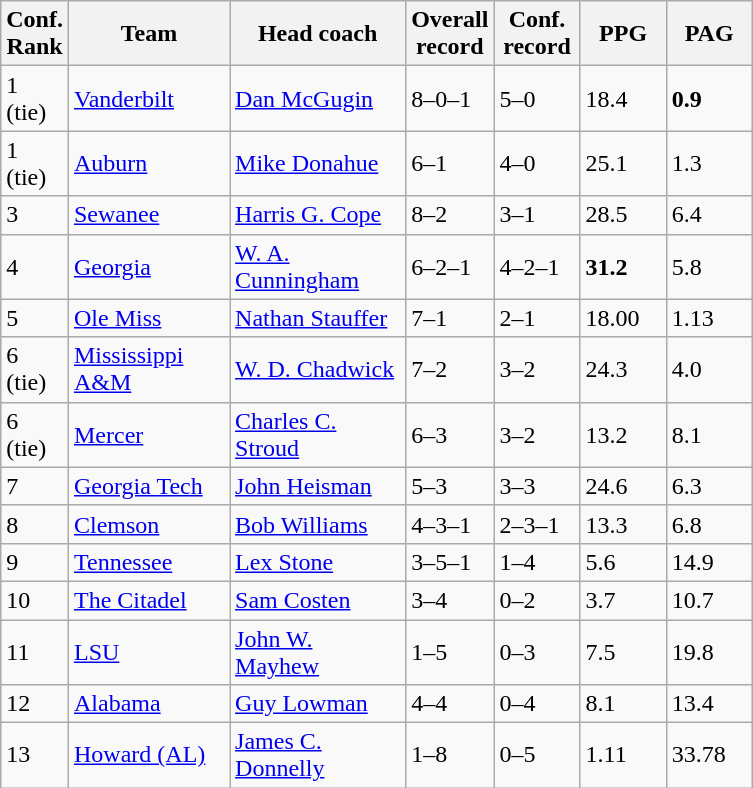<table class="sortable wikitable">
<tr>
<th width="25">Conf. Rank</th>
<th width="100">Team</th>
<th width="110">Head coach</th>
<th width="50">Overall record</th>
<th width="50">Conf. record</th>
<th width="50">PPG</th>
<th width="50">PAG</th>
</tr>
<tr align="left" bgcolor="">
<td>1 (tie)</td>
<td><a href='#'>Vanderbilt</a></td>
<td><a href='#'>Dan McGugin</a></td>
<td>8–0–1</td>
<td>5–0</td>
<td>18.4</td>
<td><strong>0.9</strong></td>
</tr>
<tr align="left" bgcolor="">
<td>1 (tie)</td>
<td><a href='#'>Auburn</a></td>
<td><a href='#'>Mike Donahue</a></td>
<td>6–1</td>
<td>4–0</td>
<td>25.1</td>
<td>1.3</td>
</tr>
<tr align="left" bgcolor="">
<td>3</td>
<td><a href='#'>Sewanee</a></td>
<td><a href='#'>Harris G. Cope</a></td>
<td>8–2</td>
<td>3–1</td>
<td>28.5</td>
<td>6.4</td>
</tr>
<tr align="left" bgcolor="">
<td>4</td>
<td><a href='#'>Georgia</a></td>
<td><a href='#'>W. A. Cunningham</a></td>
<td>6–2–1</td>
<td>4–2–1</td>
<td><strong>31.2</strong></td>
<td>5.8</td>
</tr>
<tr align="left" bgcolor="">
<td>5</td>
<td><a href='#'>Ole Miss</a></td>
<td><a href='#'>Nathan Stauffer</a></td>
<td>7–1</td>
<td>2–1</td>
<td>18.00</td>
<td>1.13</td>
</tr>
<tr align="left" bgcolor="">
<td>6 (tie)</td>
<td><a href='#'>Mississippi A&M</a></td>
<td><a href='#'>W. D. Chadwick</a></td>
<td>7–2</td>
<td>3–2</td>
<td>24.3</td>
<td>4.0</td>
</tr>
<tr align="left" bgcolor="">
<td>6 (tie)</td>
<td><a href='#'>Mercer</a></td>
<td><a href='#'>Charles C. Stroud</a></td>
<td>6–3</td>
<td>3–2</td>
<td>13.2</td>
<td>8.1</td>
</tr>
<tr align="left" bgcolor="">
<td>7</td>
<td><a href='#'>Georgia Tech</a></td>
<td><a href='#'>John Heisman</a></td>
<td>5–3</td>
<td>3–3</td>
<td>24.6</td>
<td>6.3</td>
</tr>
<tr align="left" bgcolor="">
<td>8</td>
<td><a href='#'>Clemson</a></td>
<td><a href='#'>Bob Williams</a></td>
<td>4–3–1</td>
<td>2–3–1</td>
<td>13.3</td>
<td>6.8</td>
</tr>
<tr align="left" bgcolor="">
<td>9</td>
<td><a href='#'>Tennessee</a></td>
<td><a href='#'>Lex Stone</a></td>
<td>3–5–1</td>
<td>1–4</td>
<td>5.6</td>
<td>14.9</td>
</tr>
<tr align="left" bgcolor="">
<td>10</td>
<td><a href='#'>The Citadel</a></td>
<td><a href='#'>Sam Costen</a></td>
<td>3–4</td>
<td>0–2</td>
<td>3.7</td>
<td>10.7</td>
</tr>
<tr align="left" bgcolor="">
<td>11</td>
<td><a href='#'>LSU</a></td>
<td><a href='#'>John W. Mayhew</a></td>
<td>1–5</td>
<td>0–3</td>
<td>7.5</td>
<td>19.8</td>
</tr>
<tr align="left" bgcolor="">
<td>12</td>
<td><a href='#'>Alabama</a></td>
<td><a href='#'>Guy Lowman</a></td>
<td>4–4</td>
<td>0–4</td>
<td>8.1</td>
<td>13.4</td>
</tr>
<tr align="left" bgcolor="">
<td>13</td>
<td><a href='#'>Howard (AL)</a></td>
<td><a href='#'>James C. Donnelly</a></td>
<td>1–8</td>
<td>0–5</td>
<td>1.11</td>
<td>33.78</td>
</tr>
</table>
